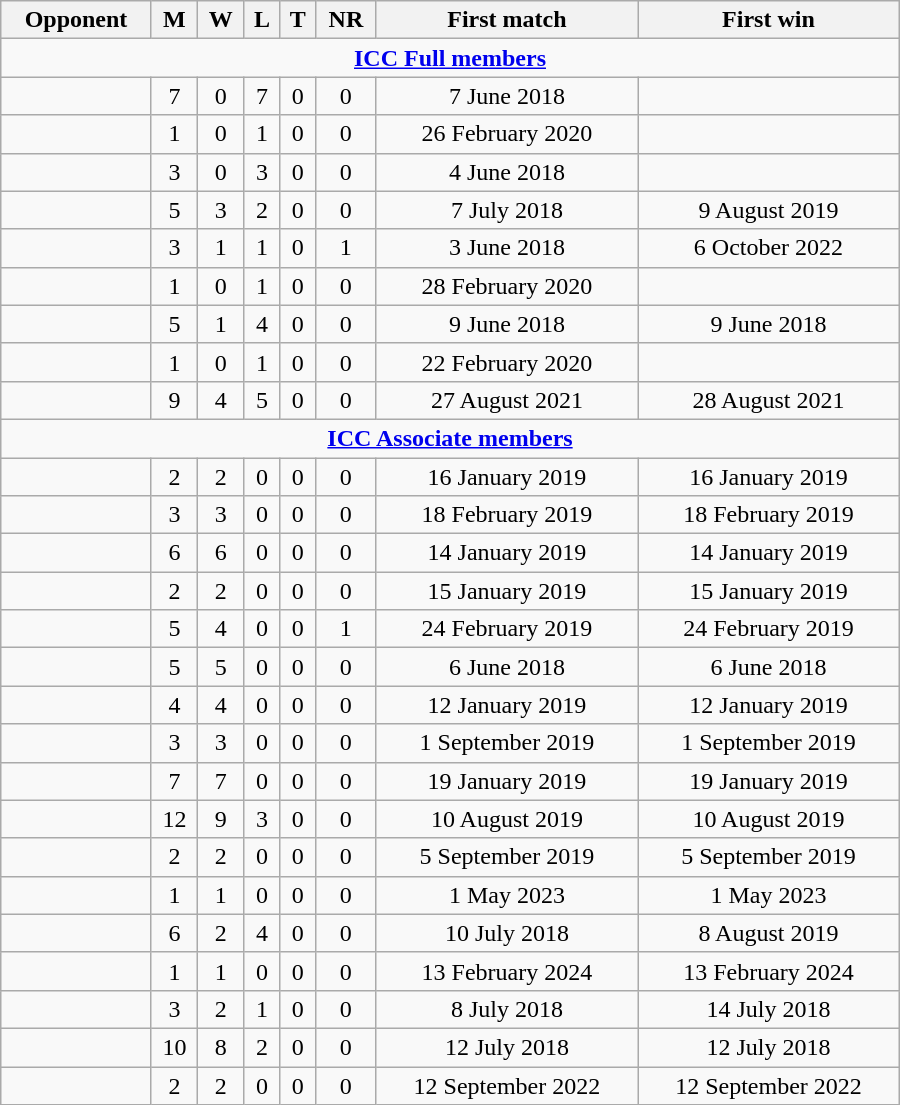<table class="wikitable" style="text-align: center; width: 600px;">
<tr>
<th>Opponent</th>
<th>M</th>
<th>W</th>
<th>L</th>
<th>T</th>
<th>NR</th>
<th>First match</th>
<th>First win</th>
</tr>
<tr>
<td colspan="8" style="text-align: center;"><strong><a href='#'>ICC Full members</a></strong></td>
</tr>
<tr>
<td align=left></td>
<td>7</td>
<td>0</td>
<td>7</td>
<td>0</td>
<td>0</td>
<td>7 June 2018</td>
<td></td>
</tr>
<tr>
<td align=left></td>
<td>1</td>
<td>0</td>
<td>1</td>
<td>0</td>
<td>0</td>
<td>26 February 2020</td>
<td></td>
</tr>
<tr>
<td align=left></td>
<td>3</td>
<td>0</td>
<td>3</td>
<td>0</td>
<td>0</td>
<td>4 June 2018</td>
<td></td>
</tr>
<tr>
<td align=left></td>
<td>5</td>
<td>3</td>
<td>2</td>
<td>0</td>
<td>0</td>
<td>7 July 2018</td>
<td>9 August 2019</td>
</tr>
<tr>
<td align=left></td>
<td>3</td>
<td>1</td>
<td>1</td>
<td>0</td>
<td>1</td>
<td>3 June 2018</td>
<td>6 October 2022</td>
</tr>
<tr>
<td align=left></td>
<td>1</td>
<td>0</td>
<td>1</td>
<td>0</td>
<td>0</td>
<td>28 February 2020</td>
<td></td>
</tr>
<tr>
<td align=left></td>
<td>5</td>
<td>1</td>
<td>4</td>
<td>0</td>
<td>0</td>
<td>9 June 2018</td>
<td>9 June 2018</td>
</tr>
<tr>
<td align=left></td>
<td>1</td>
<td>0</td>
<td>1</td>
<td>0</td>
<td>0</td>
<td>22 February 2020</td>
<td></td>
</tr>
<tr>
<td align=left></td>
<td>9</td>
<td>4</td>
<td>5</td>
<td>0</td>
<td>0</td>
<td>27 August 2021</td>
<td>28 August 2021</td>
</tr>
<tr>
<td colspan="8" style="text-align: center;"><strong><a href='#'>ICC Associate members</a></strong></td>
</tr>
<tr>
<td align=left></td>
<td>2</td>
<td>2</td>
<td>0</td>
<td>0</td>
<td>0</td>
<td>16 January 2019</td>
<td>16 January 2019</td>
</tr>
<tr>
<td align=left></td>
<td>3</td>
<td>3</td>
<td>0</td>
<td>0</td>
<td>0</td>
<td>18 February 2019</td>
<td>18 February 2019</td>
</tr>
<tr>
<td align=left></td>
<td>6</td>
<td>6</td>
<td>0</td>
<td>0</td>
<td>0</td>
<td>14 January 2019</td>
<td>14 January 2019</td>
</tr>
<tr>
<td align=left></td>
<td>2</td>
<td>2</td>
<td>0</td>
<td>0</td>
<td>0</td>
<td>15 January 2019</td>
<td>15 January 2019</td>
</tr>
<tr>
<td align=left></td>
<td>5</td>
<td>4</td>
<td>0</td>
<td>0</td>
<td>1</td>
<td>24 February 2019</td>
<td>24 February 2019</td>
</tr>
<tr>
<td align=left></td>
<td>5</td>
<td>5</td>
<td>0</td>
<td>0</td>
<td>0</td>
<td>6 June 2018</td>
<td>6 June 2018</td>
</tr>
<tr>
<td align=left></td>
<td>4</td>
<td>4</td>
<td>0</td>
<td>0</td>
<td>0</td>
<td>12 January 2019</td>
<td>12 January 2019</td>
</tr>
<tr>
<td align=left></td>
<td>3</td>
<td>3</td>
<td>0</td>
<td>0</td>
<td>0</td>
<td>1 September 2019</td>
<td>1 September 2019</td>
</tr>
<tr>
<td align=left></td>
<td>7</td>
<td>7</td>
<td>0</td>
<td>0</td>
<td>0</td>
<td>19 January 2019</td>
<td>19 January 2019</td>
</tr>
<tr>
<td align=left></td>
<td>12</td>
<td>9</td>
<td>3</td>
<td>0</td>
<td>0</td>
<td>10 August 2019</td>
<td>10 August 2019</td>
</tr>
<tr>
<td align=left></td>
<td>2</td>
<td>2</td>
<td>0</td>
<td>0</td>
<td>0</td>
<td>5 September 2019</td>
<td>5 September 2019</td>
</tr>
<tr>
<td align=left></td>
<td>1</td>
<td>1</td>
<td>0</td>
<td>0</td>
<td>0</td>
<td>1 May 2023</td>
<td>1 May 2023</td>
</tr>
<tr>
<td align=left></td>
<td>6</td>
<td>2</td>
<td>4</td>
<td>0</td>
<td>0</td>
<td>10 July 2018</td>
<td>8 August 2019</td>
</tr>
<tr>
<td align=left></td>
<td>1</td>
<td>1</td>
<td>0</td>
<td>0</td>
<td>0</td>
<td>13 February 2024</td>
<td>13 February 2024</td>
</tr>
<tr>
<td align=left></td>
<td>3</td>
<td>2</td>
<td>1</td>
<td>0</td>
<td>0</td>
<td>8 July 2018</td>
<td>14 July 2018</td>
</tr>
<tr>
<td align=left></td>
<td>10</td>
<td>8</td>
<td>2</td>
<td>0</td>
<td>0</td>
<td>12 July 2018</td>
<td>12 July 2018</td>
</tr>
<tr>
<td align=left></td>
<td>2</td>
<td>2</td>
<td>0</td>
<td>0</td>
<td>0</td>
<td>12 September 2022</td>
<td>12 September 2022</td>
</tr>
</table>
